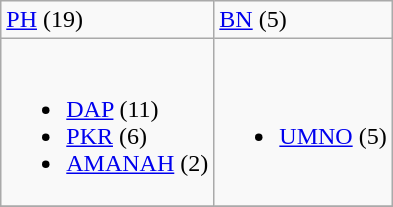<table class="wikitable">
<tr>
<td> <a href='#'>PH</a> (19)</td>
<td> <a href='#'>BN</a> (5)</td>
</tr>
<tr>
<td><br><ul><li> <a href='#'>DAP</a> (11)</li><li> <a href='#'>PKR</a> (6)</li><li> <a href='#'>AMANAH</a> (2)</li></ul></td>
<td><br><ul><li> <a href='#'>UMNO</a> (5)</li></ul></td>
</tr>
<tr>
</tr>
</table>
